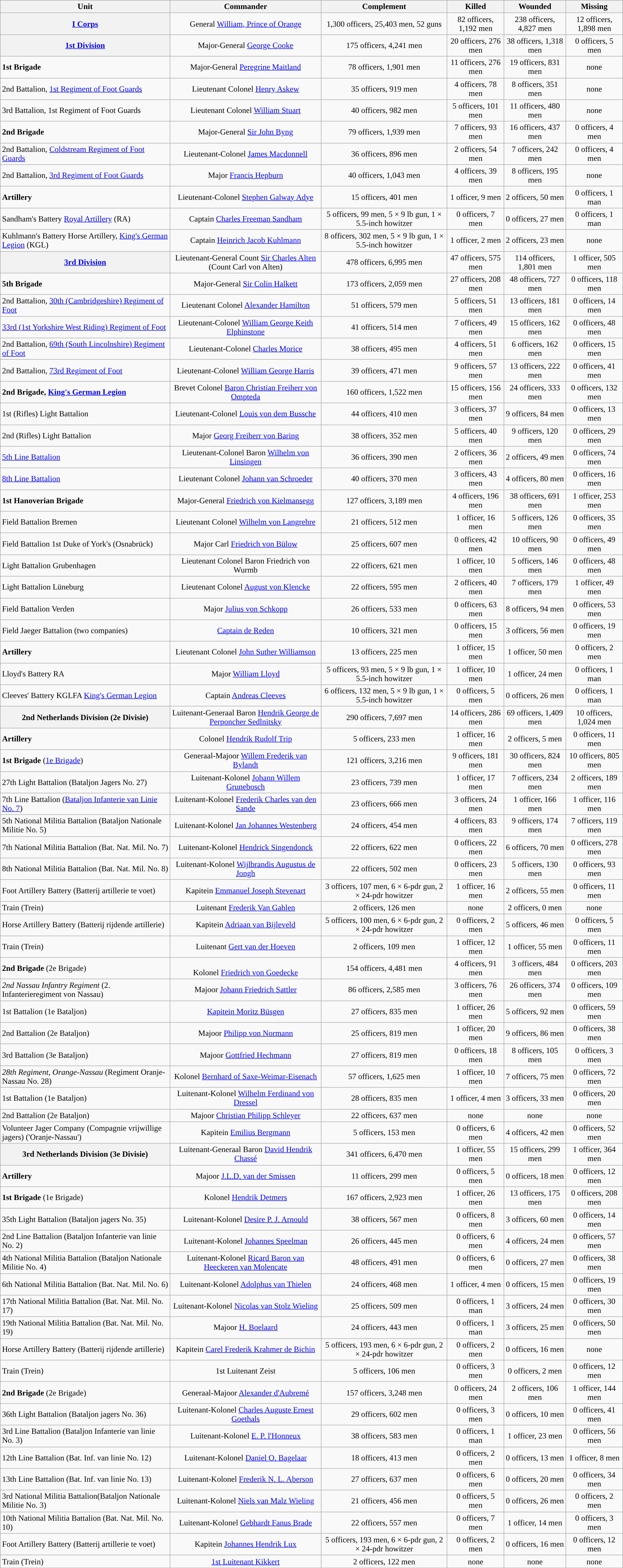<table class="wikitable">
<tr>
<th>Unit</th>
<th>Commander</th>
<th>Complement</th>
<th>Killed</th>
<th>Wounded</th>
<th>Missing</th>
</tr>
<tr>
<th colspan="1" bgcolor="#f9f9f9;"><a href='#'>I Corps</a></th>
<td align="center">General <a href='#'>William, Prince of Orange</a> </td>
<td align="center">1,300 officers, 25,403 men, 52 guns</td>
<td align="center">82 officers, 1,192 men</td>
<td align="center">238 officers, 4,827 men</td>
<td align="center">12 officers, 1,898 men</td>
</tr>
<tr>
<th colspan="1" bgcolor="#f9f9f9;"><a href='#'>1st Division</a></th>
<td align="center">Major-General <a href='#'>George Cooke</a></td>
<td align="center">175 officers, 4,241 men</td>
<td align="center">20 officers, 276 men</td>
<td align="center">38 officers, 1,318 men</td>
<td align="center">0 officers, 5 men</td>
</tr>
<tr>
<td><strong>1st Brigade</strong></td>
<td align="center">Major-General <a href='#'>Peregrine Maitland</a></td>
<td align="center">78 officers, 1,901 men</td>
<td align="center">11 officers, 276 men</td>
<td align="center">19 officers, 831 men</td>
<td align="center">none</td>
</tr>
<tr>
<td>2nd Battalion, <a href='#'>1st Regiment of Foot Guards</a></td>
<td align="center">Lieutenant Colonel <a href='#'>Henry Askew</a></td>
<td align="center">35 officers, 919 men</td>
<td align="center">4 officers, 78 men</td>
<td align="center">8 officers, 351 men</td>
<td align="center">none</td>
</tr>
<tr>
<td>3rd Battalion, 1st Regiment of Foot Guards</td>
<td align="center">Lieutenant Colonel <a href='#'>William Stuart</a></td>
<td align="center">40 officers, 982 men</td>
<td align="center">5 officers, 101 men</td>
<td align="center">11 officers, 480 men</td>
<td align="center">none</td>
</tr>
<tr ,>
<td><strong>2nd Brigade</strong></td>
<td align="center">Major-General <a href='#'>Sir John Byng</a></td>
<td align="center">79 officers, 1,939 men</td>
<td align="center">7 officers, 93 men</td>
<td align="center">16 officers, 437 men</td>
<td align="center">0 officers, 4 men</td>
</tr>
<tr>
<td>2nd Battalion, <a href='#'>Coldstream Regiment of Foot Guards</a></td>
<td align="center">Lieutenant-Colonel <a href='#'>James Macdonnell</a></td>
<td align="center">36 officers, 896 men</td>
<td align="center">2 officers, 54 men</td>
<td align="center">7 officers, 242 men</td>
<td align="center">0 officers, 4 men</td>
</tr>
<tr>
<td>2nd Battalion, <a href='#'>3rd Regiment of Foot Guards</a></td>
<td align="center">Major <a href='#'>Francis Hepburn</a></td>
<td align="center">40 officers, 1,043 men</td>
<td align="center">4 officers, 39 men</td>
<td align="center">8 officers, 195 men</td>
<td align="center">none</td>
</tr>
<tr>
<td><strong>Artillery</strong></td>
<td align="center">Lieutenant-Colonel <a href='#'>Stephen Galway Adye</a></td>
<td align="center">15 officers, 401 men</td>
<td align="center">1 officer, 9 men</td>
<td align="center">2 officers, 50 men</td>
<td align="center">0 officers, 1 man</td>
</tr>
<tr>
<td>Sandham's Battery <a href='#'>Royal Artillery</a> (RA)</td>
<td align="center">Captain <a href='#'>Charles Freeman Sandham</a></td>
<td align="center">5 officers, 99 men, 5 × 9 lb gun, 1 × 5.5-inch howitzer</td>
<td align="center">0 officers, 7 men</td>
<td align="center">0 officers, 27 men</td>
<td align="center">0 officers, 1 man</td>
</tr>
<tr>
<td>Kuhlmann's Battery Horse Artillery, <a href='#'>King's German Legion</a> (KGL)</td>
<td align="center">Captain <a href='#'>Heinrich Jacob Kuhlmann</a></td>
<td align="center">8 officers, 302 men, 5 × 9 lb gun, 1 × 5.5-inch howitzer</td>
<td align="center">1 officer, 2 men</td>
<td align="center">2 officers, 23 men</td>
<td align="center">none</td>
</tr>
<tr>
<th colspan="1" bgcolor="#f9f9f9;"><a href='#'>3rd Division</a></th>
<td align="center">Lieutenant-General Count <a href='#'>Sir Charles Alten</a>  (Count Carl von Alten)</td>
<td align="center">478 officers, 6,995 men</td>
<td align="center">47 officers, 575 men</td>
<td align="center">114 officers, 1,801 men</td>
<td align="center">1 officer, 505 men</td>
</tr>
<tr>
<td><strong>5th Brigade</strong></td>
<td align="center">Major-General <a href='#'>Sir Colin Halkett</a> </td>
<td align="center">173 officers, 2,059 men</td>
<td align="center">27 officers, 208 men</td>
<td align="center">48 officers, 727 men</td>
<td align="center">0 officers, 118 men</td>
</tr>
<tr>
<td>2nd Battalion, <a href='#'>30th (Cambridgeshire) Regiment of Foot</a></td>
<td align="center">Lieutenant Colonel <a href='#'>Alexander Hamilton</a></td>
<td align="center">51 officers, 579 men</td>
<td align="center">5 officers, 51 men</td>
<td align="center">13 officers, 181 men</td>
<td align="center">0 officers, 14 men</td>
</tr>
<tr>
<td><a href='#'>33rd (1st Yorkshire West Riding) Regiment of Foot</a></td>
<td align="center">Lieutenant-Colonel <a href='#'>William George Keith Elphinstone</a></td>
<td align="center">41 officers, 514 men</td>
<td align="center">7 officers, 49 men</td>
<td align="center">15 officers, 162 men</td>
<td align="center">0 officers, 48 men</td>
</tr>
<tr>
<td>2nd Battalion, <a href='#'>69th (South Lincolnshire) Regiment of Foot</a></td>
<td align="center">Lieutenant-Colonel <a href='#'>Charles Morice</a></td>
<td align="center">38 officers, 495 men</td>
<td align="center">4 officers, 51 men</td>
<td align="center">6 officers, 162 men</td>
<td align="center">0 officers, 15 men</td>
</tr>
<tr>
<td>2nd Battalion, <a href='#'>73rd Regiment of Foot</a></td>
<td align="center">Lieutenant-Colonel <a href='#'>William George Harris</a></td>
<td align="center">39 officers, 471 men</td>
<td align="center">9 officers, 57 men</td>
<td align="center">13 officers, 222 men</td>
<td align="center">0 officers, 41 men</td>
</tr>
<tr>
<td><strong>2nd Brigade, <a href='#'>King's German Legion</a></strong></td>
<td align="center">Brevet Colonel <a href='#'>Baron Christian Freiherr von Ompteda</a></td>
<td align="center">160 officers, 1,522 men</td>
<td align="center">15 officers, 156 men</td>
<td align="center">24 officers, 333 men</td>
<td align="center">0 officers, 132 men</td>
</tr>
<tr>
<td>1st (Rifles) Light Battalion</td>
<td align="center">Lieutenant-Colonel <a href='#'>Louis von dem Bussche</a></td>
<td align="center">44 officers, 410 men</td>
<td align="center">3 officers, 37 men</td>
<td align="center">9 officers, 84 men</td>
<td align="center">0 officers, 13 men</td>
</tr>
<tr>
<td>2nd (Rifles) Light Battalion</td>
<td align="center">Major <a href='#'>Georg Freiherr von Baring</a></td>
<td align="center">38 officers, 352 men</td>
<td align="center">5 officers, 40 men</td>
<td align="center">9 officers, 120 men</td>
<td align="center">0 officers, 29 men</td>
</tr>
<tr>
<td><a href='#'>5th Line Battalion</a></td>
<td align="center">Lieutenant-Colonel Baron <a href='#'>Wilhelm von Linsingen</a></td>
<td align="center">36 officers, 390 men</td>
<td align="center">2 officers, 36 men</td>
<td align="center">2 officers, 49 men</td>
<td align="center">0 officers, 74 men</td>
</tr>
<tr>
<td><a href='#'>8th Line Battalion</a></td>
<td align="center">Lieutenant Colonel <a href='#'>Johann van Schroeder</a></td>
<td align="center">40 officers, 370 men</td>
<td align="center">3 officers, 43 men</td>
<td align="center">4 officers, 80 men</td>
<td align="center">0 officers, 16 men</td>
</tr>
<tr>
<td><strong>1st Hanoverian Brigade</strong></td>
<td align="center">Major-General <a href='#'>Friedrich von Kielmansegg</a></td>
<td align="center">127 officers, 3,189 men</td>
<td align="center">4 officers, 196 men</td>
<td align="center">38 officers, 691 men</td>
<td align="center">1 officer, 253 men</td>
</tr>
<tr>
<td>Field Battalion Bremen</td>
<td align="center">Lieutenant Colonel <a href='#'>Wilhelm von Langrehre</a></td>
<td align="center">21 officers, 512 men</td>
<td align="center">1 officer, 16 men</td>
<td align="center">5 officers, 126 men</td>
<td align="center">0 officers, 35 men</td>
</tr>
<tr>
<td>Field Battalion 1st Duke of York's (Osnabrück)</td>
<td align="center">Major Carl <a href='#'>Friedrich von Bülow</a></td>
<td align="center">25 officers, 607 men</td>
<td align="center">0 officers, 42 men</td>
<td align="center">10 officers, 90 men</td>
<td align="center">0 officers, 49 men</td>
</tr>
<tr>
<td>Light Battalion Grubenhagen</td>
<td align="center">Lieutenant Colonel Baron Friedrich von Wurmb</td>
<td align="center">22 officers, 621 men</td>
<td align="center">1 officer, 10 men</td>
<td align="center">5 officers, 146 men</td>
<td align="center">0 officers, 48 men</td>
</tr>
<tr>
<td>Light Battalion Lüneburg</td>
<td align="center">Lieutenant Colonel <a href='#'>August von Klencke</a></td>
<td align="center">22 officers, 595 men</td>
<td align="center">2 officers, 40 men</td>
<td align="center">7 officers, 179 men</td>
<td align="center">1 officer, 49 men</td>
</tr>
<tr>
<td>Field Battalion Verden</td>
<td align="center">Major <a href='#'>Julius von Schkopp</a></td>
<td align="center">26 officers, 533 men</td>
<td align="center">0 officers, 63 men</td>
<td align="center">8 officers, 94 men</td>
<td align="center">0 officers, 53 men</td>
</tr>
<tr>
<td>Field Jaeger Battalion (two companies)</td>
<td align="center"><a href='#'>Captain de Reden</a></td>
<td align="center">10 officers, 321 men</td>
<td align="center">0 officers, 15 men</td>
<td align="center">3 officers, 56 men</td>
<td align="center">0 officers, 19 men</td>
</tr>
<tr>
<td><strong>Artillery</strong></td>
<td align="center">Lieutenant Colonel <a href='#'>John Suther Williamson</a></td>
<td align="center">13 officers, 225 men</td>
<td align="center">1 officer, 15 men</td>
<td align="center">1 officer, 50 men</td>
<td align="center">0 officers, 2 men</td>
</tr>
<tr>
<td>Lloyd's Battery RA</td>
<td align="center">Major <a href='#'>William Lloyd</a></td>
<td align="center">5 officers, 93 men, 5 × 9 lb gun, 1 × 5.5-inch howitzer</td>
<td align="center">1 officer, 10 men</td>
<td align="center">1 officer, 24 men</td>
<td align="center">0 officers, 1 man</td>
</tr>
<tr>
<td>Cleeves' Battery KGLFA <a href='#'>King's German Legion</a></td>
<td align="center">Captain <a href='#'>Andreas Cleeves</a></td>
<td align="center">6 officers, 132 men, 5 × 9 lb gun, 1 × 5.5-inch howitzer</td>
<td align="center">0 officers, 5 men</td>
<td align="center">0 officers, 26 men</td>
<td align="center">0 officers, 1 man</td>
</tr>
<tr>
<th colspan="1" bgcolor="#f9f9f9;">2nd Netherlands Division (2e Divisie)</th>
<td align="center">Luitenant-Generaal Baron <a href='#'>Hendrik George de Perponcher Sedlnitsky</a></td>
<td align="center">290 officers, 7,697 men</td>
<td align="center">14 officers, 286 men</td>
<td align="center">69 officers, 1,409 men</td>
<td align="center">10 officers, 1,024 men</td>
</tr>
<tr>
<td><strong>Artillery</strong></td>
<td align="center">Colonel <a href='#'>Hendrik Rudolf Trip</a></td>
<td align="center">5 officers, 233 men</td>
<td align="center">1 officer, 16 men</td>
<td align="center">2 officers, 5 men</td>
<td align="center">0 officers, 11 men</td>
</tr>
<tr>
<td><strong>1st Brigade</strong> (<a href='#'>1e Brigade</a>)</td>
<td align="center">Generaal-Majoor <a href='#'>Willem Frederik van Bylandt</a></td>
<td align="center">121 officers, 3,216 men</td>
<td align="center">9 officers, 181 men</td>
<td align="center">30 officers, 824 men</td>
<td align="center">10 officers, 805 men</td>
</tr>
<tr>
<td>27th Light Battalion (Bataljon Jagers No. 27)</td>
<td align="center">Luitenant-Kolonel <a href='#'>Johann Willem Grunebosch</a></td>
<td align="center">23 officers, 739 men</td>
<td align="center">1 officer, 17 men</td>
<td align="center">7 officers, 234 men</td>
<td align="center">2 officers, 189 men</td>
</tr>
<tr>
<td>7th Line Battalion (<a href='#'>Bataljon Infanterie van Linie No. 7</a>)</td>
<td align="center">Luitenant-Kolonel <a href='#'>Frederik Charles van den Sande</a></td>
<td align="center">23 officers, 666 men</td>
<td align="center">3 officers, 24 men</td>
<td align="center">1 officer, 166 men</td>
<td align="center">1 officer, 116 men</td>
</tr>
<tr>
<td>5th National Militia Battalion (Bataljon Nationale Militie No. 5)</td>
<td align="center">Luitenant-Kolonel <a href='#'>Jan Johannes Westenberg</a></td>
<td align="center">24 officers, 454 men</td>
<td align="center">4 officers, 83 men</td>
<td align="center">9 officers, 174 men</td>
<td align="center">7 officers, 119 men</td>
</tr>
<tr>
<td>7th National Militia Battalion (Bat. Nat. Mil. No. 7)</td>
<td align="center">Luitenant-Kolonel <a href='#'>Hendrick Singendonck</a></td>
<td align="center">22 officers, 622 men</td>
<td align="center">0 officers, 22 men</td>
<td align="center">6 officers, 70 men</td>
<td align="center">0 officers, 278 men</td>
</tr>
<tr>
<td>8th National Militia Battalion (Bat. Nat. Mil. No. 8)</td>
<td align="center">Luitenant-Kolonel <a href='#'>Wijlbrandis Augustus de Jongh</a></td>
<td align="center">22 officers, 502 men</td>
<td align="center">0 officers, 23 men</td>
<td align="center">5 officers, 130 men</td>
<td align="center">0 officers, 93 men</td>
</tr>
<tr>
<td>Foot Artillery Battery (Batterij artillerie te voet)</td>
<td align="center">Kapitein <a href='#'>Emmanuel Joseph Stevenart</a></td>
<td align="center">3 officers, 107 men, 6 × 6-pdr gun, 2 × 24-pdr howitzer</td>
<td align="center">1 officer, 16 men</td>
<td align="center">2 officers, 55 men</td>
<td align="center">0 officers, 11 men</td>
</tr>
<tr>
<td>Train (Trein)</td>
<td align="center">Luitenant <a href='#'>Frederik Van Gahlen</a></td>
<td align="center">2 officers, 126 men</td>
<td align="center">none</td>
<td align="center">2 officers, 0 men</td>
<td align="center">none</td>
</tr>
<tr>
<td>Horse Artillery Battery (Batterij rijdende artillerie)</td>
<td align="center">Kapitein <a href='#'>Adriaan van Bijleveld</a></td>
<td align="center">5 officers, 100 men, 6 × 6-pdr gun, 2 × 24-pdr howitzer</td>
<td align="center">0 officers, 2 men</td>
<td align="center">5 officers, 46 men</td>
<td align="center">0 officers, 5 men</td>
</tr>
<tr>
<td>Train (Trein)</td>
<td align="center">Luitenant <a href='#'>Gert van der Hoeven</a></td>
<td align="center">2 officers, 109 men</td>
<td align="center">1 officer, 12 men</td>
<td align="center">1 officer, 55 men</td>
<td align="center">0 officers, 11 men</td>
</tr>
<tr>
<td><strong>2nd Brigade</strong> (2e Brigade)</td>
<td align="center"><br>Kolonel <a href='#'>Friedrich von Goedecke</a></td>
<td align="center">154 officers, 4,481 men</td>
<td align="center">4 officers, 91 men</td>
<td align="center">3 officers, 484 men</td>
<td align="center">0 officers, 203 men</td>
</tr>
<tr>
<td><em>2nd Nassau Infantry Regiment</em> (2. Infanterieregiment von Nassau)</td>
<td align="center">Majoor <a href='#'>Johann Friedrich Sattler</a></td>
<td align="center">86 officers, 2,585 men</td>
<td align="center">3 officers, 76 men</td>
<td align="center">26 officers, 374 men</td>
<td align="center">0 officers, 109 men</td>
</tr>
<tr>
<td>1st Battalion (1e Bataljon)</td>
<td align="center"><a href='#'>Kapitein Moritz Büsgen</a></td>
<td align="center">27 officers, 835 men</td>
<td align="center">1 officer, 26 men</td>
<td align="center">5 officers, 92 men</td>
<td align="center">0 officers, 59 men</td>
</tr>
<tr>
<td>2nd Battalion (2e Bataljon)</td>
<td align="center">Majoor <a href='#'>Philipp von Normann</a></td>
<td align="center">25 officers, 819 men</td>
<td align="center">1 officer, 20 men</td>
<td align="center">9 officers, 86 men</td>
<td align="center">0 officers, 38 men</td>
</tr>
<tr>
<td>3rd Battalion (3e Bataljon)</td>
<td align="center">Majoor <a href='#'>Gottfried Hechmann</a></td>
<td align="center">27 officers, 819 men</td>
<td align="center">0 officers, 18 men</td>
<td align="center">8 officers, 105 men</td>
<td align="center">0 officers, 3 men</td>
</tr>
<tr>
<td><em>28th Regiment, Orange-Nassau</em> (Regiment Oranje-Nassau No. 28)</td>
<td align="center">Kolonel <a href='#'>Bernhard of Saxe-Weimar-Eisenach</a></td>
<td align="center">57 officers, 1,625 men</td>
<td align="center">1 officer, 10 men</td>
<td align="center">7 officers, 75 men</td>
<td align="center">0 officers, 72 men</td>
</tr>
<tr>
<td>1st Battalion (1e Bataljon)</td>
<td align="center">Luitenant-Kolonel <a href='#'>Wilhelm Ferdinand von Dressel</a></td>
<td align="center">28 officers, 835 men</td>
<td align="center">1 officer, 4 men</td>
<td align="center">3 officers, 33 men</td>
<td align="center">0 officers, 20 men</td>
</tr>
<tr>
<td>2nd Battalion (2e Bataljon)</td>
<td align="center">Majoor <a href='#'>Christian Philipp Schleyer</a></td>
<td align="center">22 officers, 637 men</td>
<td align="center">none</td>
<td align="center">none</td>
<td align="center">none</td>
</tr>
<tr>
<td>Volunteer Jager Company (Compagnie vrijwillige jagers) ('Oranje-Nassau')</td>
<td align="center">Kapitein <a href='#'>Emilius Bergmann</a></td>
<td align="center">5 officers, 153 men</td>
<td align="center">0 officers, 6 men</td>
<td align="center">4 officers, 42 men</td>
<td align="center">0 officers, 52 men</td>
</tr>
<tr>
<th colspan="1" bgcolor="#f9f9f9;">3rd Netherlands Division (3e Divisie)</th>
<td align="center">Luitenant-Generaal Baron <a href='#'>David Hendrik Chassé</a></td>
<td align="center">341 officers, 6,470 men</td>
<td align="center">1 officer, 55 men</td>
<td align="center">15 officers, 299 men</td>
<td align="center">1 officer, 364 men</td>
</tr>
<tr>
<td><strong>Artillery</strong></td>
<td align="center">Majoor <a href='#'>J.L.D. van der Smissen</a></td>
<td align="center">11 officers, 299 men</td>
<td align="center">0 officers, 5 men</td>
<td align="center">0 officers, 18 men</td>
<td align="center">0 officers, 12 men</td>
</tr>
<tr>
<td><strong>1st Brigade</strong> (1e Brigade)</td>
<td align="center">Kolonel <a href='#'>Hendrik Detmers</a></td>
<td align="center">167 officers, 2,923 men</td>
<td align="center">1 officer, 26 men</td>
<td align="center">13 officers, 175 men</td>
<td align="center">0 officers, 208 men</td>
</tr>
<tr>
<td>35th Light Battalion (Bataljon jagers No. 35)</td>
<td align="center">Luitenant-Kolonel <a href='#'>Desire P. J. Arnould</a></td>
<td align="center">38 officers, 567 men</td>
<td align="center">0 officers, 8 men</td>
<td align="center">3 officers, 60 men</td>
<td align="center">0 officers, 14 men</td>
</tr>
<tr>
<td>2nd Line Battalion (Bataljon Infanterie van linie No. 2)</td>
<td align="center">Luitenant-Kolonel <a href='#'>Johannes Speelman</a></td>
<td align="center">26 officers, 445 men</td>
<td align="center">0 officers, 6 men</td>
<td align="center">4 officers, 24 men</td>
<td align="center">0 officers, 57 men</td>
</tr>
<tr>
<td>4th National Militia Battalion (Bataljon Nationale Militie No. 4)</td>
<td align="center">Luitenant-Kolonel <a href='#'>Ricard Baron van Heeckeren van Molencate</a></td>
<td align="center">48 officers, 491 men</td>
<td align="center">0 officers, 6 men</td>
<td align="center">0 officers, 27 men</td>
<td align="center">0 officers, 38 men</td>
</tr>
<tr>
<td>6th National Militia Battalion (Bat. Nat. Mil. No. 6)</td>
<td align="center">Luitenant-Kolonel <a href='#'>Adolphus van Thielen</a></td>
<td align="center">24 officers, 468 men</td>
<td align="center">1 officer, 4 men</td>
<td align="center">0 officers, 15 men</td>
<td align="center">0 officers, 19 men</td>
</tr>
<tr>
<td>17th National Militia Battalion (Bat. Nat. Mil. No. 17)</td>
<td align="center">Luitenant-Kolonel <a href='#'>Nicolas van Stolz Wieling</a></td>
<td align="center">25 officers, 509 men</td>
<td align="center">0 officers, 1 man</td>
<td align="center">3 officers, 24 men</td>
<td align="center">0 officers, 30 men</td>
</tr>
<tr>
<td>19th National Militia Battalion (Bat. Nat. Mil. No. 19)</td>
<td align="center">Majoor <a href='#'>H. Boelaard</a></td>
<td align="center">24 officers, 443 men</td>
<td align="center">0 officers, 1 man</td>
<td align="center">3 officers, 25 men</td>
<td align="center">0 officers, 50 men</td>
</tr>
<tr>
<td>Horse Artillery Battery (Batterij rijdende artillerie)</td>
<td align="center">Kapitein <a href='#'>Carel Frederik Krahmer de Bichin</a></td>
<td align="center">5 officers, 193 men, 6 × 6-pdr gun, 2 × 24-pdr howitzer</td>
<td align="center">0 officers, 2 men</td>
<td align="center">0 officers, 16 men</td>
<td align="center">none</td>
</tr>
<tr>
<td>Train (Trein)</td>
<td align="center">1st Luitenant Zeist</td>
<td align="center">5 officers, 106 men</td>
<td align="center">0 officers, 3 men</td>
<td align="center">0 officers, 2 men</td>
<td align="center">0 officers, 12 men</td>
</tr>
<tr>
<td><strong>2nd Brigade</strong> (2e Brigade)</td>
<td align="center">Generaal-Majoor <a href='#'>Alexander d'Aubremé</a></td>
<td align="center">157 officers, 3,248 men</td>
<td align="center">0 officers, 24 men</td>
<td align="center">2 officers, 106 men</td>
<td align="center">1 officer, 144 men</td>
</tr>
<tr>
<td>36th Light Battalion (Bataljon jagers No. 36)</td>
<td align="center">Luitenant-Kolonel <a href='#'>Charles Auguste Ernest Goethals</a></td>
<td align="center">29 officers, 602 men</td>
<td align="center">0 officers, 3 men</td>
<td align="center">0 officers, 10 men</td>
<td align="center">0 officers, 41 men</td>
</tr>
<tr>
<td>3rd Line Battalion (Bataljon Infanterie van linie No. 3)</td>
<td align="center">Luitenant-Kolonel <a href='#'>E. P. l'Honneux</a></td>
<td align="center">38 officers, 583 men</td>
<td align="center">0 officers, 1 man</td>
<td align="center">1 officer, 23 men</td>
<td align="center">0 officers, 56 men</td>
</tr>
<tr>
<td>12th Line Battalion (Bat. Inf. van linie No. 12)</td>
<td align="center">Luitenant-Kolonel <a href='#'>Daniel O. Bagelaar</a></td>
<td align="center">18 officers, 413 men</td>
<td align="center">0 officers, 2 men</td>
<td align="center">0 officers, 13 men</td>
<td align="center">1 officer, 8 men</td>
</tr>
<tr>
<td>13th Line Battalion (Bat. Inf. van linie No. 13)</td>
<td align="center">Luitenant-Kolonel <a href='#'>Frederik N. L. Aberson</a></td>
<td align="center">27 officers, 637 men</td>
<td align="center">0 officers, 6 men</td>
<td align="center">0 officers, 20 men</td>
<td align="center">0 officers, 34 men</td>
</tr>
<tr>
<td>3rd National Militia Battalion(Bataljon Nationale Militie No. 3)</td>
<td align="center">Luitenant-Kolonel <a href='#'>Niels van Malz Wieling</a></td>
<td align="center">21 officers, 456 men</td>
<td align="center">0 officers, 5 men</td>
<td align="center">0 officers, 26 men</td>
<td align="center">0 officers, 2 men</td>
</tr>
<tr>
<td>10th National Militia Battalion (Bat. Nat. Mil. No. 10)</td>
<td align="center">Luitenant-Kolonel <a href='#'>Gebhardt Fanus Brade</a></td>
<td align="center">22 officers, 557 men</td>
<td align="center">0 officers, 7 men</td>
<td align="center">1 officer, 14 men</td>
<td align="center">0 officers, 3 men</td>
</tr>
<tr>
<td>Foot Artillery Battery (Batterij artillerie te voet)</td>
<td align="center">Kapitein <a href='#'>Johannes Hendrik Lux</a></td>
<td align="center">5 officers, 193 men, 6 × 6-pdr gun, 2 × 24-pdr howitzer</td>
<td align="center">0 officers, 2 men</td>
<td align="center">0 officers, 16 men</td>
<td align="center">0 officers, 12 men</td>
</tr>
<tr>
<td>Train (Trein)</td>
<td align="center"><a href='#'>1st Luitenant Kikkert</a></td>
<td align="center">2 officers, 122 men</td>
<td align="center">none</td>
<td align="center">none</td>
<td align="center">none</td>
</tr>
</table>
